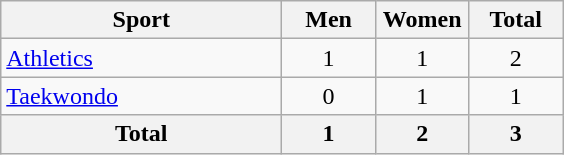<table class="wikitable sortable" style="text-align:center;">
<tr>
<th width=180>Sport</th>
<th width=55>Men</th>
<th width=55>Women</th>
<th width=55>Total</th>
</tr>
<tr>
<td align=left><a href='#'>Athletics</a></td>
<td>1</td>
<td>1</td>
<td>2</td>
</tr>
<tr>
<td align=left><a href='#'>Taekwondo</a></td>
<td>0</td>
<td>1</td>
<td>1</td>
</tr>
<tr>
<th>Total</th>
<th>1</th>
<th>2</th>
<th>3</th>
</tr>
</table>
